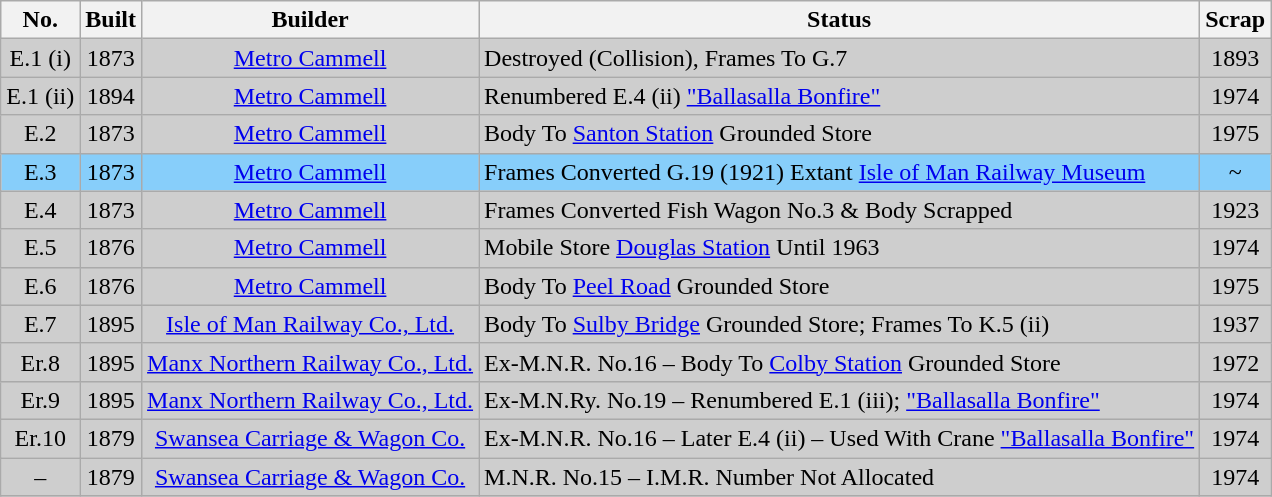<table class="wikitable">
<tr>
<th>No.</th>
<th>Built</th>
<th>Builder</th>
<th>Status</th>
<th>Scrap</th>
</tr>
<tr bgcolor=#cecece>
<td align="center">E.1 (i)</td>
<td align="center">1873</td>
<td align="center"><a href='#'>Metro Cammell</a></td>
<td>Destroyed (Collision), Frames To G.7</td>
<td align="center">1893</td>
</tr>
<tr bgcolor=#cecece>
<td align="center">E.1 (ii)</td>
<td align="center">1894</td>
<td align="center"><a href='#'>Metro Cammell</a></td>
<td>Renumbered E.4 (ii) <a href='#'>"Ballasalla Bonfire"</a></td>
<td align="center">1974</td>
</tr>
<tr bgcolor=#cecece>
<td align="center">E.2</td>
<td align="center">1873</td>
<td align="center"><a href='#'>Metro Cammell</a></td>
<td>Body To <a href='#'>Santon Station</a> Grounded Store</td>
<td align="center">1975</td>
</tr>
<tr bgcolor=#87cefa>
<td align="center">E.3</td>
<td align="center">1873</td>
<td align="center"><a href='#'>Metro Cammell</a></td>
<td>Frames Converted G.19 (1921) Extant <a href='#'>Isle of Man Railway Museum</a></td>
<td align="center">~</td>
</tr>
<tr bgcolor=#cecece>
<td align="center">E.4</td>
<td align="center">1873</td>
<td align="center"><a href='#'>Metro Cammell</a></td>
<td>Frames Converted Fish Wagon No.3 & Body Scrapped</td>
<td align="center">1923</td>
</tr>
<tr bgcolor=#cecece>
<td align="center">E.5</td>
<td align="center">1876</td>
<td align="center"><a href='#'>Metro Cammell</a></td>
<td>Mobile Store <a href='#'>Douglas Station</a> Until 1963</td>
<td align="center">1974</td>
</tr>
<tr bgcolor=#cecece>
<td align="center">E.6</td>
<td align="center">1876</td>
<td align="center"><a href='#'>Metro Cammell</a></td>
<td>Body To <a href='#'>Peel Road</a> Grounded Store</td>
<td align="center">1975</td>
</tr>
<tr bgcolor=#cecece>
<td align="center">E.7<br></td>
<td align="center">1895</td>
<td align="center"><a href='#'>Isle of Man Railway Co., Ltd.</a></td>
<td>Body To <a href='#'>Sulby Bridge</a> Grounded Store; Frames To K.5 (ii)</td>
<td align="center">1937</td>
</tr>
<tr bgcolor=#cecece>
<td align="center">Er.8</td>
<td align="center">1895</td>
<td align="center"><a href='#'>Manx Northern Railway Co., Ltd.</a></td>
<td>Ex-M.N.R. No.16 – Body To <a href='#'>Colby Station</a> Grounded Store</td>
<td align="center">1972</td>
</tr>
<tr bgcolor=#cecece>
<td align="center">Er.9</td>
<td align="center">1895</td>
<td align="center"><a href='#'>Manx Northern Railway Co., Ltd.</a></td>
<td>Ex-M.N.Ry. No.19 – Renumbered E.1 (iii); <a href='#'>"Ballasalla Bonfire"</a></td>
<td align="center">1974</td>
</tr>
<tr bgcolor=#cecece>
<td align="center">Er.10</td>
<td align="center">1879</td>
<td align="center"><a href='#'>Swansea Carriage & Wagon Co.</a></td>
<td>Ex-M.N.R. No.16 – Later E.4 (ii) – Used With Crane <a href='#'>"Ballasalla Bonfire"</a></td>
<td align="center">1974</td>
</tr>
<tr bgcolor=#cecece>
<td align="center">–</td>
<td align="center">1879</td>
<td align="center"><a href='#'>Swansea Carriage & Wagon Co.</a></td>
<td>M.N.R. No.15 – I.M.R. Number Not Allocated</td>
<td align="center">1974</td>
</tr>
<tr>
</tr>
</table>
